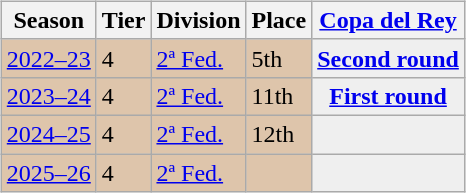<table>
<tr>
<td valign="top" width=0%><br><table class="wikitable">
<tr style="background:#f0f6fa;">
<th>Season</th>
<th>Tier</th>
<th>Division</th>
<th>Place</th>
<th><a href='#'>Copa del Rey</a></th>
</tr>
<tr>
<td style="background:#DEC5AB;"><a href='#'>2022–23</a></td>
<td style="background:#DEC5AB;">4</td>
<td style="background:#DEC5AB;"><a href='#'>2ª Fed.</a></td>
<td style="background:#DEC5AB;">5th</td>
<th style="background:#efefef;"><a href='#'>Second round</a></th>
</tr>
<tr>
<td style="background:#DEC5AB;"><a href='#'>2023–24</a></td>
<td style="background:#DEC5AB;">4</td>
<td style="background:#DEC5AB;"><a href='#'>2ª Fed.</a></td>
<td style="background:#DEC5AB;">11th</td>
<th style="background:#efefef;"><a href='#'>First round</a></th>
</tr>
<tr>
<td style="background:#DEC5AB;"><a href='#'>2024–25</a></td>
<td style="background:#DEC5AB;">4</td>
<td style="background:#DEC5AB;"><a href='#'>2ª Fed.</a></td>
<td style="background:#DEC5AB;">12th</td>
<th style="background:#efefef;"></th>
</tr>
<tr>
<td style="background:#DEC5AB;"><a href='#'>2025–26</a></td>
<td style="background:#DEC5AB;">4</td>
<td style="background:#DEC5AB;"><a href='#'>2ª Fed.</a></td>
<td style="background:#DEC5AB;"></td>
<th style="background:#efefef;"></th>
</tr>
</table>
</td>
</tr>
</table>
